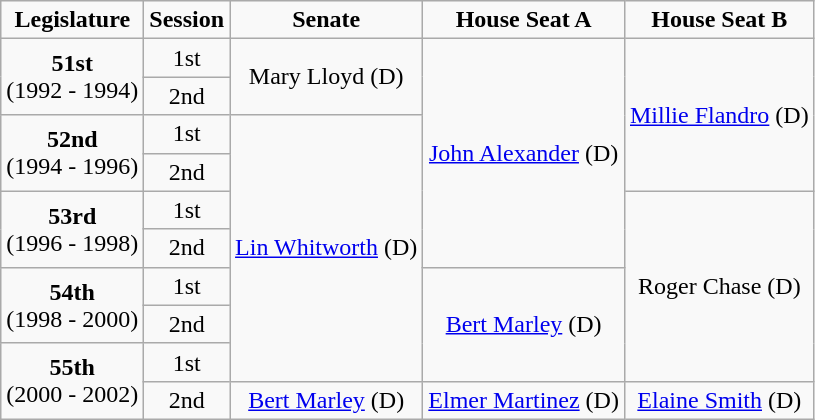<table class=wikitable style="text-align:center">
<tr>
<td><strong>Legislature</strong></td>
<td><strong>Session</strong></td>
<td><strong>Senate</strong></td>
<td><strong>House Seat A</strong></td>
<td><strong>House Seat B</strong></td>
</tr>
<tr>
<td rowspan="2" colspan="1" style="text-align: center;"><strong>51st</strong> <br> (1992 - 1994)</td>
<td>1st</td>
<td rowspan="2" colspan="1" style="text-align: center;" >Mary Lloyd (D)</td>
<td rowspan="6" colspan="1" style="text-align: center;" ><a href='#'>John Alexander</a> (D)</td>
<td rowspan="4" colspan="1" style="text-align: center;" ><a href='#'>Millie Flandro</a> (D)</td>
</tr>
<tr>
<td>2nd</td>
</tr>
<tr>
<td rowspan="2" colspan="1" style="text-align: center;"><strong>52nd</strong> <br> (1994 - 1996)</td>
<td>1st</td>
<td rowspan="7" colspan="1" style="text-align: center;" ><a href='#'>Lin Whitworth</a> (D)</td>
</tr>
<tr>
<td>2nd</td>
</tr>
<tr>
<td rowspan="2" colspan="1" style="text-align: center;"><strong>53rd</strong> <br> (1996 - 1998)</td>
<td>1st</td>
<td rowspan="5" colspan="1" style="text-align: center;" >Roger Chase (D)</td>
</tr>
<tr>
<td>2nd</td>
</tr>
<tr>
<td rowspan="2" colspan="1" style="text-align: center;"><strong>54th</strong> <br> (1998 - 2000)</td>
<td>1st</td>
<td rowspan="3" colspan="1" style="text-align: center;" ><a href='#'>Bert Marley</a> (D)</td>
</tr>
<tr>
<td>2nd</td>
</tr>
<tr>
<td rowspan="2" colspan="1" style="text-align: center;"><strong>55th</strong> <br> (2000 - 2002)</td>
<td>1st</td>
</tr>
<tr>
<td>2nd</td>
<td rowspan="1" colspan="1" style="text-align: center;" ><a href='#'>Bert Marley</a> (D)</td>
<td rowspan="1" colspan="1" style="text-align: center;" ><a href='#'>Elmer Martinez</a> (D)</td>
<td rowspan="1" colspan="1" style="text-align: center;" ><a href='#'>Elaine Smith</a> (D)</td>
</tr>
</table>
